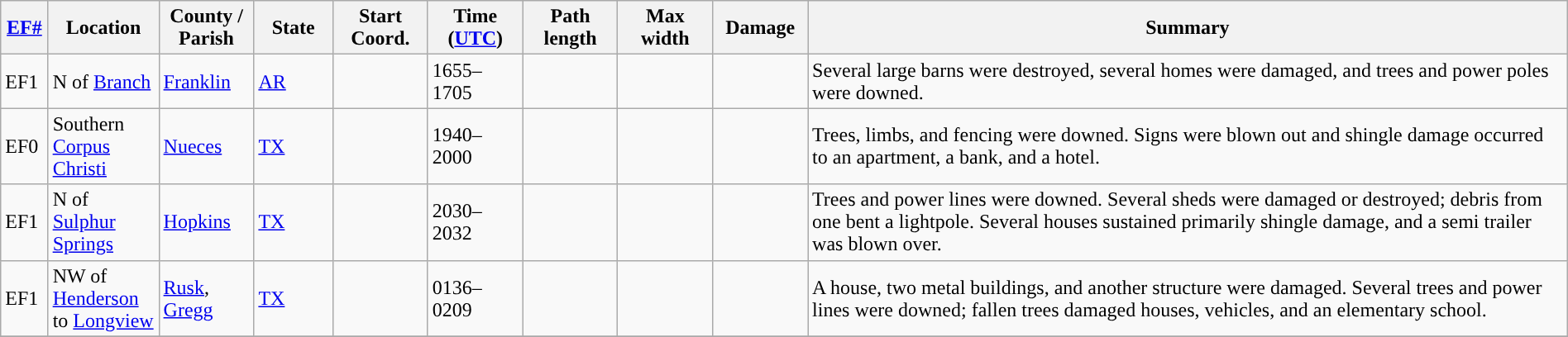<table class="wikitable sortable" style="width:100%;">
<tr>
<th scope="col" width="3%" align="center"><a href='#'>EF#</a></th>
<th scope="col" width="7%" align="center" class="unsortable">Location</th>
<th scope="col" width="6%" align="center" class="unsortable">County / Parish</th>
<th scope="col" width="5%" align="center">State</th>
<th scope="col" width="6%" align="center">Start Coord.</th>
<th scope="col" width="6%" align="center">Time (<a href='#'>UTC</a>)</th>
<th scope="col" width="6%" align="center">Path length</th>
<th scope="col" width="6%" align="center">Max width</th>
<th scope="col" width="6%" align="center">Damage</th>
<th scope="col" width="48%" class="unsortable" align="center">Summary</th>
</tr>
<tr>
<td>EF1</td>
<td>N of <a href='#'>Branch</a></td>
<td><a href='#'>Franklin</a></td>
<td><a href='#'>AR</a></td>
<td></td>
<td>1655–1705</td>
<td></td>
<td></td>
<td></td>
<td>Several large barns were destroyed, several homes were damaged, and trees and power poles were downed.</td>
</tr>
<tr>
<td>EF0</td>
<td>Southern <a href='#'>Corpus Christi</a></td>
<td><a href='#'>Nueces</a></td>
<td><a href='#'>TX</a></td>
<td></td>
<td>1940–2000</td>
<td></td>
<td></td>
<td></td>
<td>Trees, limbs, and fencing were downed. Signs were blown out and shingle damage occurred to an apartment, a bank, and a hotel.</td>
</tr>
<tr>
<td>EF1</td>
<td>N of <a href='#'>Sulphur Springs</a></td>
<td><a href='#'>Hopkins</a></td>
<td><a href='#'>TX</a></td>
<td></td>
<td>2030–2032</td>
<td></td>
<td></td>
<td></td>
<td>Trees and power lines were downed. Several sheds were damaged or destroyed; debris from one bent a lightpole. Several houses sustained primarily shingle damage, and a semi trailer was blown over.</td>
</tr>
<tr>
<td>EF1</td>
<td>NW of <a href='#'>Henderson</a> to <a href='#'>Longview</a></td>
<td><a href='#'>Rusk</a>, <a href='#'>Gregg</a></td>
<td><a href='#'>TX</a></td>
<td></td>
<td>0136–0209</td>
<td></td>
<td></td>
<td></td>
<td>A house, two metal buildings, and another structure were damaged. Several trees and power lines were downed; fallen trees damaged houses, vehicles, and an elementary school.</td>
</tr>
<tr>
</tr>
</table>
